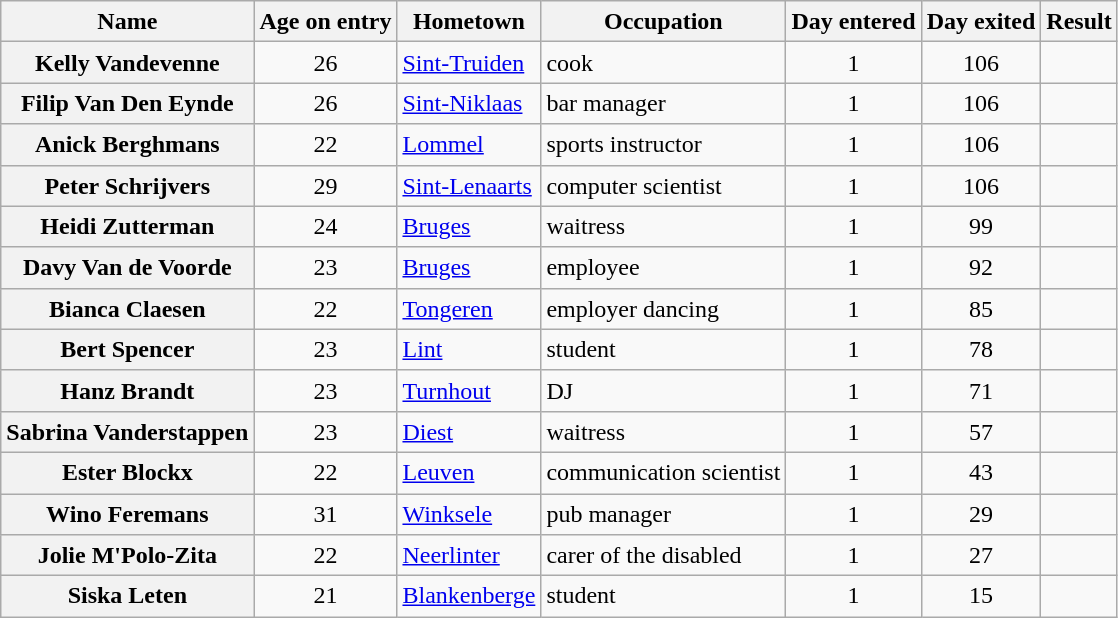<table class="wikitable sortable" style="text-align:left; line-height:20px; width:auto;">
<tr>
<th scope="col">Name</th>
<th scope="col">Age on entry</th>
<th scope="col">Hometown</th>
<th scope="col">Occupation</th>
<th scope="col">Day entered</th>
<th scope="col">Day exited</th>
<th scope="col">Result</th>
</tr>
<tr>
<th scope="row">Kelly Vandevenne</th>
<td align="center">26</td>
<td><a href='#'>Sint-Truiden</a></td>
<td>cook</td>
<td align="center">1</td>
<td align="center">106</td>
<td></td>
</tr>
<tr>
<th scope="row">Filip Van Den Eynde</th>
<td align="center">26</td>
<td><a href='#'>Sint-Niklaas</a></td>
<td>bar manager</td>
<td align="center">1</td>
<td align="center">106</td>
<td></td>
</tr>
<tr>
<th scope="row">Anick Berghmans</th>
<td align="center">22</td>
<td><a href='#'>Lommel</a></td>
<td>sports instructor</td>
<td align="center">1</td>
<td align="center">106</td>
<td></td>
</tr>
<tr>
<th scope="row">Peter Schrijvers</th>
<td align="center">29</td>
<td><a href='#'>Sint-Lenaarts</a></td>
<td>computer scientist</td>
<td align="center">1</td>
<td align="center">106</td>
<td></td>
</tr>
<tr>
<th scope="row">Heidi Zutterman</th>
<td align="center">24</td>
<td><a href='#'>Bruges</a></td>
<td>waitress</td>
<td align="center">1</td>
<td align="center">99</td>
<td></td>
</tr>
<tr>
<th scope="row">Davy Van de Voorde</th>
<td align="center">23</td>
<td><a href='#'>Bruges</a></td>
<td>employee</td>
<td align="center">1</td>
<td align="center">92</td>
<td></td>
</tr>
<tr>
<th scope="row">Bianca Claesen</th>
<td align="center">22</td>
<td><a href='#'>Tongeren</a></td>
<td>employer dancing</td>
<td align="center">1</td>
<td align="center">85</td>
<td></td>
</tr>
<tr>
<th scope="row">Bert Spencer</th>
<td align="center">23</td>
<td><a href='#'>Lint</a></td>
<td>student</td>
<td align="center">1</td>
<td align="center">78</td>
<td></td>
</tr>
<tr>
<th scope="row">Hanz Brandt</th>
<td align="center">23</td>
<td><a href='#'>Turnhout</a></td>
<td>DJ</td>
<td align="center">1</td>
<td align="center">71</td>
<td></td>
</tr>
<tr>
<th scope="row">Sabrina Vanderstappen</th>
<td align="center">23</td>
<td><a href='#'>Diest</a></td>
<td>waitress</td>
<td align="center">1</td>
<td align="center">57</td>
<td></td>
</tr>
<tr>
<th scope="row">Ester Blockx</th>
<td align="center">22</td>
<td><a href='#'>Leuven</a></td>
<td>communication scientist</td>
<td align="center">1</td>
<td align="center">43</td>
<td></td>
</tr>
<tr>
<th scope="row">Wino Feremans</th>
<td align="center">31</td>
<td><a href='#'>Winksele</a></td>
<td>pub manager</td>
<td align="center">1</td>
<td align="center">29</td>
<td></td>
</tr>
<tr>
<th scope="row">Jolie M'Polo-Zita</th>
<td align="center">22</td>
<td><a href='#'>Neerlinter</a></td>
<td>carer of the disabled</td>
<td align="center">1</td>
<td align="center">27</td>
<td></td>
</tr>
<tr>
<th scope="row">Siska Leten</th>
<td align="center">21</td>
<td><a href='#'>Blankenberge</a></td>
<td>student</td>
<td align="center">1</td>
<td align="center">15</td>
<td></td>
</tr>
</table>
